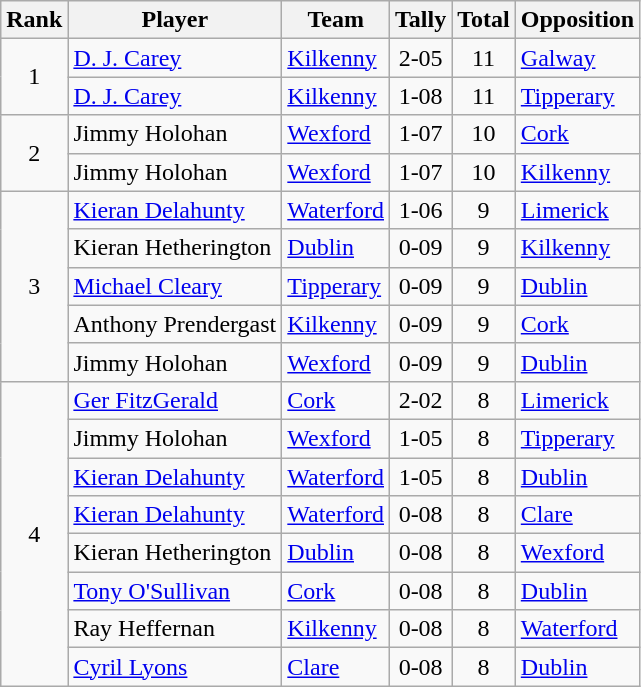<table class="wikitable">
<tr>
<th>Rank</th>
<th>Player</th>
<th>Team</th>
<th>Tally</th>
<th>Total</th>
<th>Opposition</th>
</tr>
<tr>
<td rowspan=2 align=center>1</td>
<td><a href='#'>D. J. Carey</a></td>
<td><a href='#'>Kilkenny</a></td>
<td align=center>2-05</td>
<td align=center>11</td>
<td><a href='#'>Galway</a></td>
</tr>
<tr>
<td><a href='#'>D. J. Carey</a></td>
<td><a href='#'>Kilkenny</a></td>
<td align=center>1-08</td>
<td align=center>11</td>
<td><a href='#'>Tipperary</a></td>
</tr>
<tr>
<td rowspan=2 align=center>2</td>
<td>Jimmy Holohan</td>
<td><a href='#'>Wexford</a></td>
<td align=center>1-07</td>
<td align=center>10</td>
<td><a href='#'>Cork</a></td>
</tr>
<tr>
<td>Jimmy Holohan</td>
<td><a href='#'>Wexford</a></td>
<td align=center>1-07</td>
<td align=center>10</td>
<td><a href='#'>Kilkenny</a></td>
</tr>
<tr>
<td rowspan=5 align=center>3</td>
<td><a href='#'>Kieran Delahunty</a></td>
<td><a href='#'>Waterford</a></td>
<td align=center>1-06</td>
<td align=center>9</td>
<td><a href='#'>Limerick</a></td>
</tr>
<tr>
<td>Kieran Hetherington</td>
<td><a href='#'>Dublin</a></td>
<td align=center>0-09</td>
<td align=center>9</td>
<td><a href='#'>Kilkenny</a></td>
</tr>
<tr>
<td><a href='#'>Michael Cleary</a></td>
<td><a href='#'>Tipperary</a></td>
<td align=center>0-09</td>
<td align=center>9</td>
<td><a href='#'>Dublin</a></td>
</tr>
<tr>
<td>Anthony Prendergast</td>
<td><a href='#'>Kilkenny</a></td>
<td align=center>0-09</td>
<td align=center>9</td>
<td><a href='#'>Cork</a></td>
</tr>
<tr>
<td>Jimmy Holohan</td>
<td><a href='#'>Wexford</a></td>
<td align=center>0-09</td>
<td align=center>9</td>
<td><a href='#'>Dublin</a></td>
</tr>
<tr>
<td rowspan=8 align=center>4</td>
<td><a href='#'>Ger FitzGerald</a></td>
<td><a href='#'>Cork</a></td>
<td align=center>2-02</td>
<td align=center>8</td>
<td><a href='#'>Limerick</a></td>
</tr>
<tr>
<td>Jimmy Holohan</td>
<td><a href='#'>Wexford</a></td>
<td align=center>1-05</td>
<td align=center>8</td>
<td><a href='#'>Tipperary</a></td>
</tr>
<tr>
<td><a href='#'>Kieran Delahunty</a></td>
<td><a href='#'>Waterford</a></td>
<td align=center>1-05</td>
<td align=center>8</td>
<td><a href='#'>Dublin</a></td>
</tr>
<tr>
<td><a href='#'>Kieran Delahunty</a></td>
<td><a href='#'>Waterford</a></td>
<td align=center>0-08</td>
<td align=center>8</td>
<td><a href='#'>Clare</a></td>
</tr>
<tr>
<td>Kieran Hetherington</td>
<td><a href='#'>Dublin</a></td>
<td align=center>0-08</td>
<td align=center>8</td>
<td><a href='#'>Wexford</a></td>
</tr>
<tr>
<td><a href='#'>Tony O'Sullivan</a></td>
<td><a href='#'>Cork</a></td>
<td align=center>0-08</td>
<td align=center>8</td>
<td><a href='#'>Dublin</a></td>
</tr>
<tr>
<td>Ray Heffernan</td>
<td><a href='#'>Kilkenny</a></td>
<td align=center>0-08</td>
<td align=center>8</td>
<td><a href='#'>Waterford</a></td>
</tr>
<tr>
<td><a href='#'>Cyril Lyons</a></td>
<td><a href='#'>Clare</a></td>
<td align=center>0-08</td>
<td align=center>8</td>
<td><a href='#'>Dublin</a></td>
</tr>
</table>
